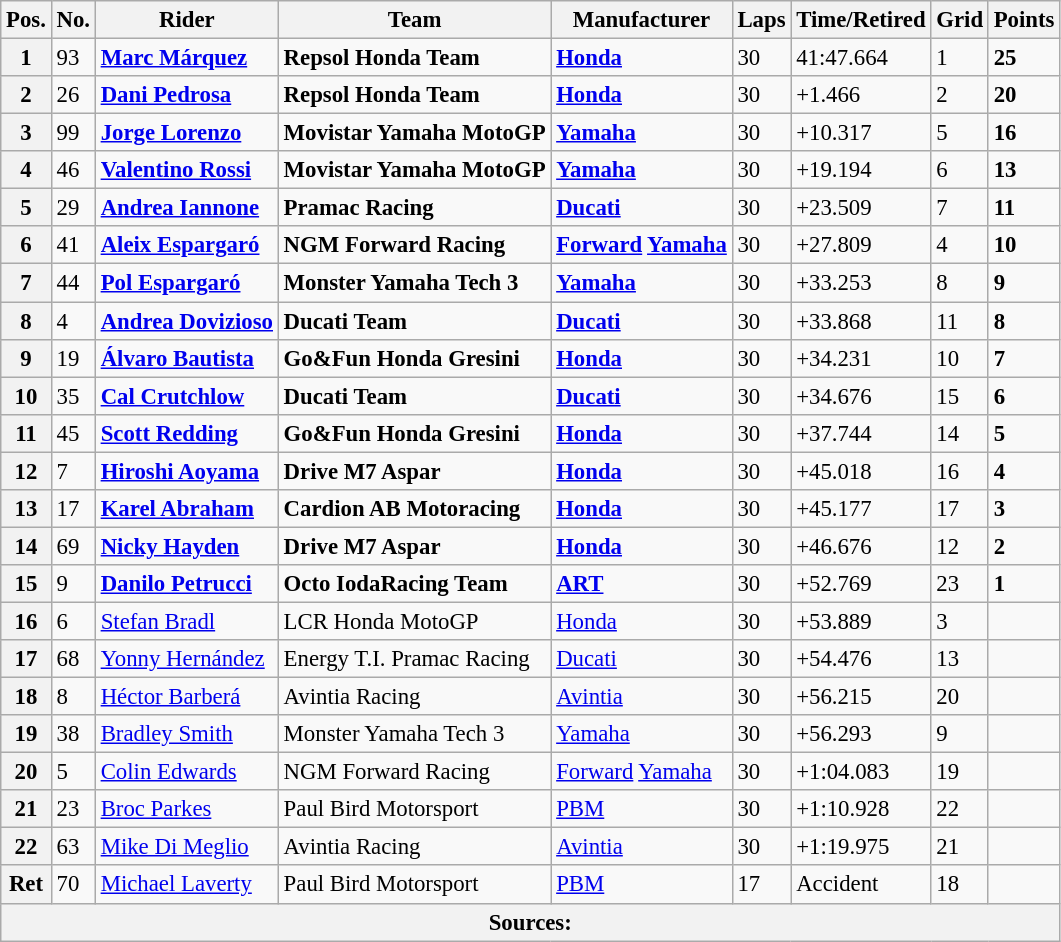<table class="wikitable" style="font-size: 95%;">
<tr>
<th>Pos.</th>
<th>No.</th>
<th>Rider</th>
<th>Team</th>
<th>Manufacturer</th>
<th>Laps</th>
<th>Time/Retired</th>
<th>Grid</th>
<th>Points</th>
</tr>
<tr>
<th>1</th>
<td>93</td>
<td> <strong><a href='#'>Marc Márquez</a></strong></td>
<td><strong>Repsol Honda Team</strong></td>
<td><strong><a href='#'>Honda</a></strong></td>
<td>30</td>
<td>41:47.664</td>
<td>1</td>
<td><strong>25</strong></td>
</tr>
<tr>
<th>2</th>
<td>26</td>
<td> <strong><a href='#'>Dani Pedrosa</a></strong></td>
<td><strong>Repsol Honda Team</strong></td>
<td><strong><a href='#'>Honda</a></strong></td>
<td>30</td>
<td>+1.466</td>
<td>2</td>
<td><strong>20</strong></td>
</tr>
<tr>
<th>3</th>
<td>99</td>
<td> <strong><a href='#'>Jorge Lorenzo</a></strong></td>
<td><strong>Movistar Yamaha MotoGP</strong></td>
<td><strong><a href='#'>Yamaha</a></strong></td>
<td>30</td>
<td>+10.317</td>
<td>5</td>
<td><strong>16</strong></td>
</tr>
<tr>
<th>4</th>
<td>46</td>
<td> <strong><a href='#'>Valentino Rossi</a></strong></td>
<td><strong>Movistar Yamaha MotoGP</strong></td>
<td><strong><a href='#'>Yamaha</a></strong></td>
<td>30</td>
<td>+19.194</td>
<td>6</td>
<td><strong>13</strong></td>
</tr>
<tr>
<th>5</th>
<td>29</td>
<td> <strong><a href='#'>Andrea Iannone</a></strong></td>
<td><strong>Pramac Racing</strong></td>
<td><strong><a href='#'>Ducati</a></strong></td>
<td>30</td>
<td>+23.509</td>
<td>7</td>
<td><strong>11</strong></td>
</tr>
<tr>
<th>6</th>
<td>41</td>
<td> <strong><a href='#'>Aleix Espargaró</a></strong></td>
<td><strong>NGM Forward Racing</strong></td>
<td><strong><a href='#'>Forward</a> <a href='#'>Yamaha</a></strong></td>
<td>30</td>
<td>+27.809</td>
<td>4</td>
<td><strong>10</strong></td>
</tr>
<tr>
<th>7</th>
<td>44</td>
<td> <strong><a href='#'>Pol Espargaró</a></strong></td>
<td><strong>Monster Yamaha Tech 3</strong></td>
<td><strong><a href='#'>Yamaha</a></strong></td>
<td>30</td>
<td>+33.253</td>
<td>8</td>
<td><strong>9</strong></td>
</tr>
<tr>
<th>8</th>
<td>4</td>
<td> <strong><a href='#'>Andrea Dovizioso</a></strong></td>
<td><strong>Ducati Team</strong></td>
<td><strong><a href='#'>Ducati</a></strong></td>
<td>30</td>
<td>+33.868</td>
<td>11</td>
<td><strong>8</strong></td>
</tr>
<tr>
<th>9</th>
<td>19</td>
<td> <strong><a href='#'>Álvaro Bautista</a></strong></td>
<td><strong>Go&Fun Honda Gresini</strong></td>
<td><strong><a href='#'>Honda</a></strong></td>
<td>30</td>
<td>+34.231</td>
<td>10</td>
<td><strong>7</strong></td>
</tr>
<tr>
<th>10</th>
<td>35</td>
<td> <strong><a href='#'>Cal Crutchlow</a></strong></td>
<td><strong>Ducati Team</strong></td>
<td><strong><a href='#'>Ducati</a></strong></td>
<td>30</td>
<td>+34.676</td>
<td>15</td>
<td><strong>6</strong></td>
</tr>
<tr>
<th>11</th>
<td>45</td>
<td> <strong><a href='#'>Scott Redding</a></strong></td>
<td><strong>Go&Fun Honda Gresini</strong></td>
<td><strong><a href='#'>Honda</a></strong></td>
<td>30</td>
<td>+37.744</td>
<td>14</td>
<td><strong>5</strong></td>
</tr>
<tr>
<th>12</th>
<td>7</td>
<td> <strong><a href='#'>Hiroshi Aoyama</a></strong></td>
<td><strong>Drive M7 Aspar</strong></td>
<td><strong><a href='#'>Honda</a></strong></td>
<td>30</td>
<td>+45.018</td>
<td>16</td>
<td><strong>4</strong></td>
</tr>
<tr>
<th>13</th>
<td>17</td>
<td> <strong><a href='#'>Karel Abraham</a></strong></td>
<td><strong>Cardion AB Motoracing</strong></td>
<td><strong><a href='#'>Honda</a></strong></td>
<td>30</td>
<td>+45.177</td>
<td>17</td>
<td><strong>3</strong></td>
</tr>
<tr>
<th>14</th>
<td>69</td>
<td> <strong><a href='#'>Nicky Hayden</a></strong></td>
<td><strong>Drive M7 Aspar</strong></td>
<td><strong><a href='#'>Honda</a></strong></td>
<td>30</td>
<td>+46.676</td>
<td>12</td>
<td><strong>2</strong></td>
</tr>
<tr>
<th>15</th>
<td>9</td>
<td> <strong><a href='#'>Danilo Petrucci</a></strong></td>
<td><strong>Octo IodaRacing Team</strong></td>
<td><strong><a href='#'>ART</a></strong></td>
<td>30</td>
<td>+52.769</td>
<td>23</td>
<td><strong>1</strong></td>
</tr>
<tr>
<th>16</th>
<td>6</td>
<td> <a href='#'>Stefan Bradl</a></td>
<td>LCR Honda MotoGP</td>
<td><a href='#'>Honda</a></td>
<td>30</td>
<td>+53.889</td>
<td>3</td>
<td></td>
</tr>
<tr>
<th>17</th>
<td>68</td>
<td> <a href='#'>Yonny Hernández</a></td>
<td>Energy T.I. Pramac Racing</td>
<td><a href='#'>Ducati</a></td>
<td>30</td>
<td>+54.476</td>
<td>13</td>
<td></td>
</tr>
<tr>
<th>18</th>
<td>8</td>
<td> <a href='#'>Héctor Barberá</a></td>
<td>Avintia Racing</td>
<td><a href='#'>Avintia</a></td>
<td>30</td>
<td>+56.215</td>
<td>20</td>
<td></td>
</tr>
<tr>
<th>19</th>
<td>38</td>
<td> <a href='#'>Bradley Smith</a></td>
<td>Monster Yamaha Tech 3</td>
<td><a href='#'>Yamaha</a></td>
<td>30</td>
<td>+56.293</td>
<td>9</td>
<td></td>
</tr>
<tr>
<th>20</th>
<td>5</td>
<td> <a href='#'>Colin Edwards</a></td>
<td>NGM Forward Racing</td>
<td><a href='#'>Forward</a> <a href='#'>Yamaha</a></td>
<td>30</td>
<td>+1:04.083</td>
<td>19</td>
<td></td>
</tr>
<tr>
<th>21</th>
<td>23</td>
<td> <a href='#'>Broc Parkes</a></td>
<td>Paul Bird Motorsport</td>
<td><a href='#'>PBM</a></td>
<td>30</td>
<td>+1:10.928</td>
<td>22</td>
<td></td>
</tr>
<tr>
<th>22</th>
<td>63</td>
<td> <a href='#'>Mike Di Meglio</a></td>
<td>Avintia Racing</td>
<td><a href='#'>Avintia</a></td>
<td>30</td>
<td>+1:19.975</td>
<td>21</td>
<td></td>
</tr>
<tr>
<th>Ret</th>
<td>70</td>
<td> <a href='#'>Michael Laverty</a></td>
<td>Paul Bird Motorsport</td>
<td><a href='#'>PBM</a></td>
<td>17</td>
<td>Accident</td>
<td>18</td>
<td></td>
</tr>
<tr>
<th colspan=9>Sources: </th>
</tr>
</table>
